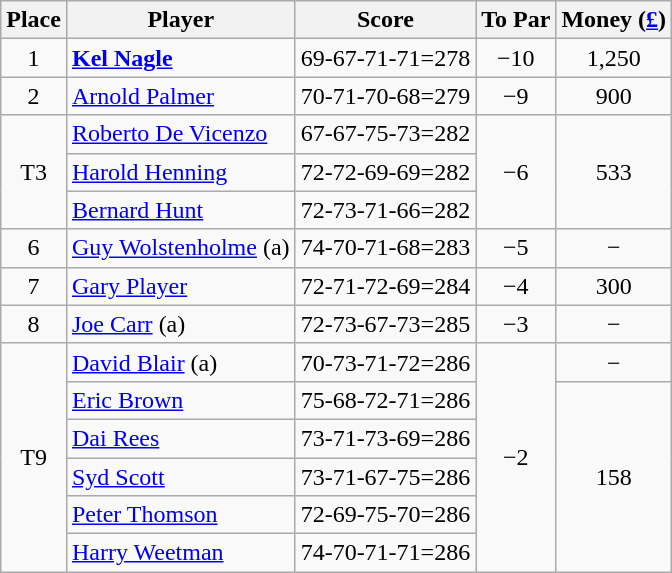<table class=wikitable>
<tr>
<th>Place</th>
<th>Player</th>
<th>Score</th>
<th>To Par</th>
<th>Money (<a href='#'>£</a>)</th>
</tr>
<tr>
<td align=center>1</td>
<td> <strong><a href='#'>Kel Nagle</a></strong></td>
<td>69-67-71-71=278</td>
<td align=center>−10</td>
<td align="center">1,250</td>
</tr>
<tr>
<td align=center>2</td>
<td> <a href='#'>Arnold Palmer</a></td>
<td>70-71-70-68=279</td>
<td align=center>−9</td>
<td align="center">900</td>
</tr>
<tr>
<td rowspan=3 align=center>T3</td>
<td> <a href='#'>Roberto De Vicenzo</a></td>
<td>67-67-75-73=282</td>
<td rowspan=3 align=center>−6</td>
<td rowspan=3 align="center">533</td>
</tr>
<tr>
<td> <a href='#'>Harold Henning</a></td>
<td>72-72-69-69=282</td>
</tr>
<tr>
<td> <a href='#'>Bernard Hunt</a></td>
<td>72-73-71-66=282</td>
</tr>
<tr>
<td align=center>6</td>
<td> <a href='#'>Guy Wolstenholme</a> (a)</td>
<td>74-70-71-68=283</td>
<td align=center>−5</td>
<td align="center">−</td>
</tr>
<tr>
<td align=center>7</td>
<td> <a href='#'>Gary Player</a></td>
<td>72-71-72-69=284</td>
<td align=center>−4</td>
<td align="center">300</td>
</tr>
<tr>
<td align=center>8</td>
<td> <a href='#'>Joe Carr</a> (a)</td>
<td>72-73-67-73=285</td>
<td align=center>−3</td>
<td align="center">−</td>
</tr>
<tr>
<td rowspan=6 align=center>T9</td>
<td> <a href='#'>David Blair</a> (a)</td>
<td>70-73-71-72=286</td>
<td rowspan=6 align=center>−2</td>
<td align="center">−</td>
</tr>
<tr>
<td> <a href='#'>Eric Brown</a></td>
<td>75-68-72-71=286</td>
<td rowspan=5 align="center">158</td>
</tr>
<tr>
<td> <a href='#'>Dai Rees</a></td>
<td>73-71-73-69=286</td>
</tr>
<tr>
<td> <a href='#'>Syd Scott</a></td>
<td>73-71-67-75=286</td>
</tr>
<tr>
<td> <a href='#'>Peter Thomson</a></td>
<td>72-69-75-70=286</td>
</tr>
<tr>
<td> <a href='#'>Harry Weetman</a></td>
<td>74-70-71-71=286</td>
</tr>
</table>
